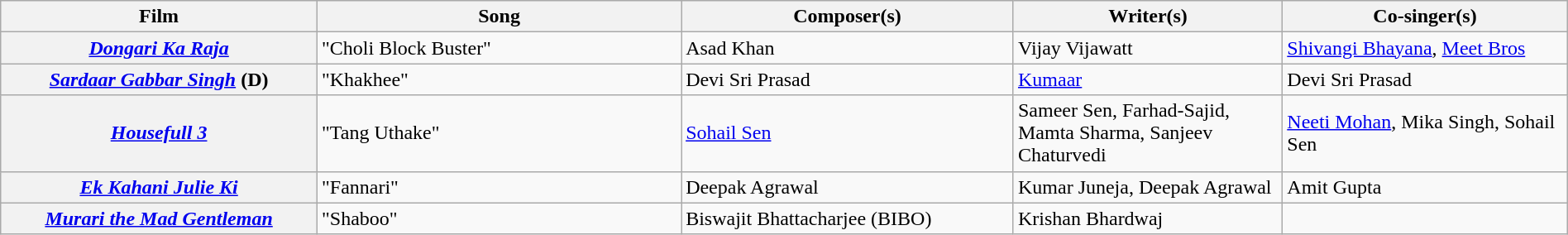<table class="wikitable plainrowheaders" width="100%" textcolor:#000;">
<tr>
<th scope="col" width=20%><strong>Film</strong></th>
<th scope="col" width=23%><strong>Song</strong></th>
<th scope="col" width=21%><strong>Composer(s)</strong></th>
<th scope="col" width=17%><strong>Writer(s)</strong></th>
<th scope="col" width=18%><strong>Co-singer(s)</strong></th>
</tr>
<tr>
<th scope="row"><em><a href='#'>Dongari Ka Raja</a></em></th>
<td>"Choli Block Buster"</td>
<td>Asad Khan</td>
<td>Vijay Vijawatt</td>
<td><a href='#'>Shivangi Bhayana</a>, <a href='#'>Meet Bros</a></td>
</tr>
<tr>
<th scope="row"><em><a href='#'>Sardaar Gabbar Singh</a></em> (D)</th>
<td>"Khakhee"</td>
<td>Devi Sri Prasad</td>
<td><a href='#'>Kumaar</a></td>
<td>Devi Sri Prasad</td>
</tr>
<tr>
<th scope="row"><em><a href='#'>Housefull 3</a></em></th>
<td>"Tang Uthake"</td>
<td><a href='#'>Sohail Sen</a></td>
<td>Sameer Sen, Farhad-Sajid, Mamta Sharma, Sanjeev Chaturvedi</td>
<td><a href='#'>Neeti Mohan</a>, Mika Singh, Sohail Sen</td>
</tr>
<tr>
<th scope="row"><em><a href='#'>Ek Kahani Julie Ki</a></em></th>
<td>"Fannari"</td>
<td>Deepak Agrawal</td>
<td>Kumar Juneja, Deepak Agrawal</td>
<td>Amit Gupta</td>
</tr>
<tr>
<th scope="row"><em><a href='#'>Murari the Mad Gentleman</a></em></th>
<td>"Shaboo"</td>
<td>Biswajit Bhattacharjee (BIBO)</td>
<td>Krishan Bhardwaj</td>
<td></td>
</tr>
</table>
